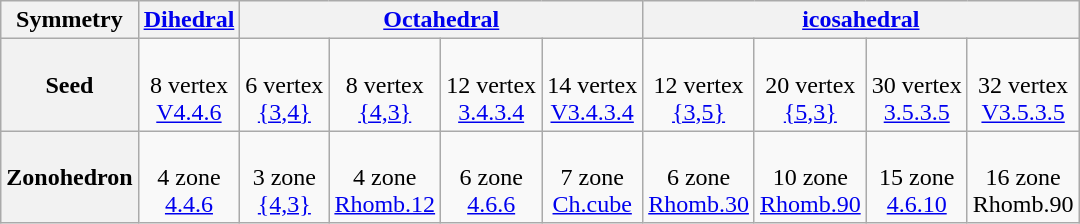<table class=wikitable>
<tr align=center>
<th>Symmetry</th>
<th><a href='#'>Dihedral</a></th>
<th colspan=4><a href='#'>Octahedral</a></th>
<th colspan=4><a href='#'>icosahedral</a></th>
</tr>
<tr align=center>
<th>Seed</th>
<td><br>8 vertex<br><a href='#'>V4.4.6</a></td>
<td><br>6 vertex<br><a href='#'>{3,4}</a></td>
<td><br>8 vertex<br><a href='#'>{4,3}</a></td>
<td><br>12 vertex<br><a href='#'>3.4.3.4</a></td>
<td><br>14 vertex<br><a href='#'>V3.4.3.4</a></td>
<td><br>12 vertex<br><a href='#'>{3,5}</a></td>
<td><br>20 vertex<br><a href='#'>{5,3}</a></td>
<td><br>30 vertex<br><a href='#'>3.5.3.5</a></td>
<td><br>32 vertex<br><a href='#'>V3.5.3.5</a></td>
</tr>
<tr align=center>
<th>Zonohedron</th>
<td><br>4 zone<br><a href='#'>4.4.6</a></td>
<td><br>3 zone<br><a href='#'>{4,3}</a></td>
<td><br>4 zone<br><a href='#'>Rhomb.12</a></td>
<td><br>6 zone<br><a href='#'>4.6.6</a></td>
<td><br>7 zone<br><a href='#'>Ch.cube</a></td>
<td><br>6 zone<br><a href='#'>Rhomb.30</a></td>
<td><br>10 zone<br><a href='#'>Rhomb.90</a></td>
<td><br>15 zone<br><a href='#'>4.6.10</a></td>
<td><br>16 zone<br>Rhomb.90</td>
</tr>
</table>
